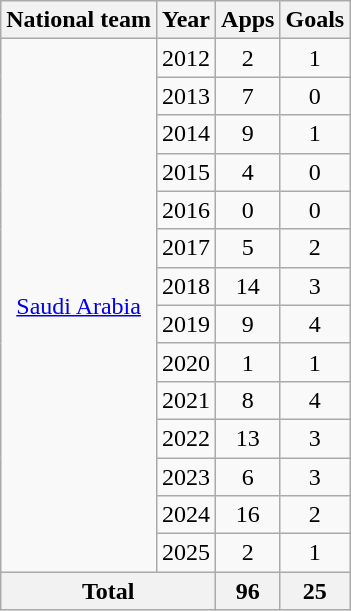<table class="wikitable" style="text-align:center">
<tr>
<th>National team</th>
<th>Year</th>
<th>Apps</th>
<th>Goals</th>
</tr>
<tr>
<td rowspan="14"><a href='#'>Saudi Arabia</a></td>
<td>2012</td>
<td>2</td>
<td>1</td>
</tr>
<tr>
<td>2013</td>
<td>7</td>
<td>0</td>
</tr>
<tr>
<td>2014</td>
<td>9</td>
<td>1</td>
</tr>
<tr>
<td>2015</td>
<td>4</td>
<td>0</td>
</tr>
<tr>
<td>2016</td>
<td>0</td>
<td>0</td>
</tr>
<tr>
<td>2017</td>
<td>5</td>
<td>2</td>
</tr>
<tr>
<td>2018</td>
<td>14</td>
<td>3</td>
</tr>
<tr>
<td>2019</td>
<td>9</td>
<td>4</td>
</tr>
<tr>
<td>2020</td>
<td>1</td>
<td>1</td>
</tr>
<tr>
<td>2021</td>
<td>8</td>
<td>4</td>
</tr>
<tr>
<td>2022</td>
<td>13</td>
<td>3</td>
</tr>
<tr>
<td>2023</td>
<td>6</td>
<td>3</td>
</tr>
<tr>
<td>2024</td>
<td>16</td>
<td>2</td>
</tr>
<tr>
<td>2025</td>
<td>2</td>
<td>1</td>
</tr>
<tr>
<th colspan="2">Total</th>
<th>96</th>
<th>25</th>
</tr>
</table>
